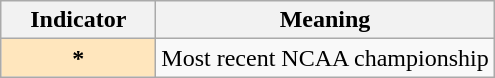<table class="wikitable">
<tr>
<th scope="col">Indicator</th>
<th scope="col">Meaning</th>
</tr>
<tr>
<th scope="row" style="background:#FFE6BD; width:6em;">*</th>
<td>Most recent NCAA championship</td>
</tr>
</table>
